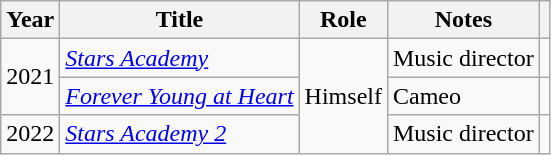<table class="wikitable sortable plainrowheaders">
<tr>
<th scope="col">Year</th>
<th scope="col">Title</th>
<th scope="col">Role</th>
<th scope="col">Notes</th>
<th scope="col" class="unsortable"></th>
</tr>
<tr>
<td rowspan="2">2021</td>
<td><em><a href='#'>Stars Academy</a></em></td>
<td rowspan="3">Himself</td>
<td>Music director</td>
<td></td>
</tr>
<tr>
<td><em><a href='#'>Forever Young at Heart</a></em></td>
<td>Cameo</td>
<td></td>
</tr>
<tr>
<td>2022</td>
<td><em><a href='#'>Stars Academy 2</a></em></td>
<td>Music director</td>
<td></td>
</tr>
</table>
